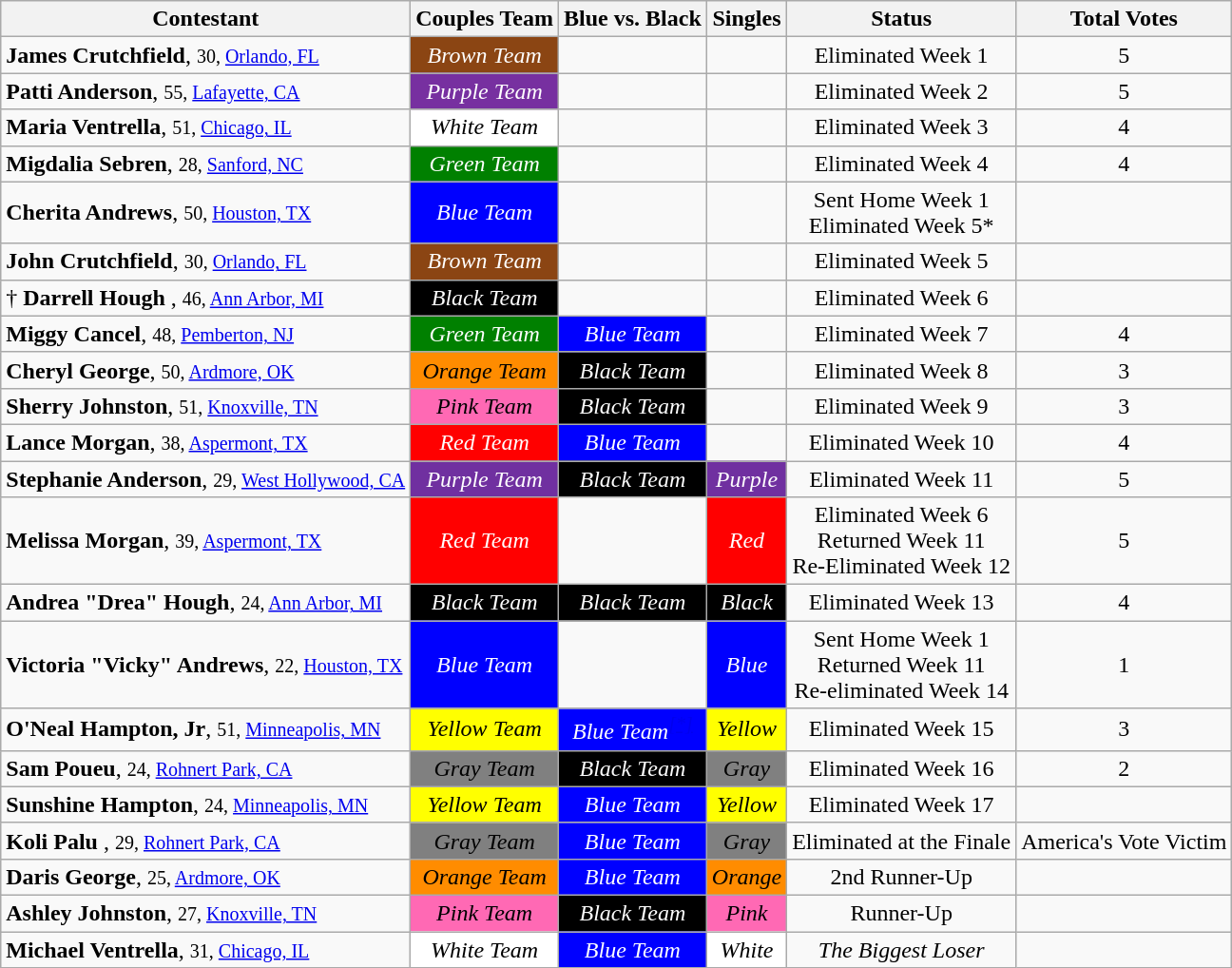<table class="wikitable sortable"  style="text-align:center;">
<tr>
<th>Contestant</th>
<th>Couples Team</th>
<th>Blue vs. Black</th>
<th>Singles</th>
<th>Status</th>
<th>Total Votes</th>
</tr>
<tr>
<td align="left"><strong>James Crutchfield</strong>, <small>30, <a href='#'>Orlando, FL</a></small></td>
<td style="background:saddlebrown;color:white;"><em>Brown Team</em></td>
<td></td>
<td></td>
<td>Eliminated Week 1</td>
<td>5</td>
</tr>
<tr>
<td align="left"><strong>Patti Anderson</strong>, <small>55, <a href='#'>Lafayette, CA</a></small></td>
<td style="background:#7730A0;color:white;"><em>Purple Team</em></td>
<td></td>
<td></td>
<td>Eliminated Week 2</td>
<td>5</td>
</tr>
<tr>
<td align="left"><strong>Maria Ventrella</strong>, <small>51, <a href='#'>Chicago, IL</a></small></td>
<td style="background:white;"><em>White Team</em></td>
<td></td>
<td></td>
<td>Eliminated Week 3</td>
<td>4</td>
</tr>
<tr>
<td align="left"><strong>Migdalia Sebren</strong>, <small>28, <a href='#'>Sanford, NC</a></small></td>
<td style="background:green;color:white;"><em>Green Team</em></td>
<td></td>
<td></td>
<td>Eliminated Week 4</td>
<td>4</td>
</tr>
<tr>
<td align="left"><strong>Cherita Andrews</strong>, <small>50, <a href='#'>Houston, TX</a></small></td>
<td style="background:blue;color:white;"><em>Blue Team</em></td>
<td></td>
<td></td>
<td>Sent Home Week 1<br>Eliminated Week 5*</td>
<td></td>
</tr>
<tr>
<td align="left"><strong>John Crutchfield</strong>, <small>30, <a href='#'>Orlando, FL</a></small></td>
<td style="background:saddlebrown;color:white;"><em>Brown Team</em></td>
<td></td>
<td></td>
<td>Eliminated Week 5</td>
<td></td>
</tr>
<tr>
<td align="left">† <strong>Darrell Hough</strong> , <small>46, <a href='#'>Ann Arbor, MI</a></small></td>
<td style="background:black;color:white;"><em>Black Team</em></td>
<td></td>
<td></td>
<td>Eliminated Week 6</td>
<td></td>
</tr>
<tr>
<td align="left"><strong>Miggy Cancel</strong>, <small>48, <a href='#'>Pemberton, NJ</a></small></td>
<td style="background:green;color:white;"><em>Green Team</em></td>
<td style="background:blue;color:white;"><em>Blue Team</em></td>
<td></td>
<td>Eliminated Week 7</td>
<td>4</td>
</tr>
<tr>
<td align="left"><strong>Cheryl George</strong>, <small>50, <a href='#'>Ardmore, OK</a></small></td>
<td style="background:darkorange;"><em>Orange Team</em></td>
<td style="background:black;color:white;"><em>Black Team</em></td>
<td></td>
<td>Eliminated Week 8</td>
<td>3</td>
</tr>
<tr>
<td align="left"><strong>Sherry Johnston</strong>, <small>51, <a href='#'>Knoxville, TN</a></small></td>
<td style="background:hotPink;"><em>Pink Team</em></td>
<td style="background:black;color:white;"><em>Black Team</em></td>
<td></td>
<td>Eliminated Week 9</td>
<td>3</td>
</tr>
<tr>
<td align="left"><strong>Lance Morgan</strong>, <small>38, <a href='#'>Aspermont, TX</a></small></td>
<td style="background:red;color:white;"><em>Red Team</em></td>
<td style="background:blue;color:white;"><em>Blue Team</em></td>
<td></td>
<td>Eliminated Week 10</td>
<td>4</td>
</tr>
<tr>
<td align="left"><strong>Stephanie Anderson</strong>, <small>29, <a href='#'>West Hollywood, CA</a></small></td>
<td style="background:#7030A0;color:white;"><em>Purple Team</em></td>
<td style="background:black;color:white;"><em>Black Team</em></td>
<td style="background:#7030A0;color:white;"><em>Purple</em></td>
<td>Eliminated Week 11</td>
<td>5</td>
</tr>
<tr>
<td align="left"><strong>Melissa Morgan</strong>, <small>39, <a href='#'>Aspermont, TX</a></small></td>
<td style="background:red;color:white;"><em>Red Team</em></td>
<td></td>
<td style="background:red;color:white;"><em>Red</em></td>
<td>Eliminated Week 6<br>Returned Week 11<br>Re-Eliminated Week 12</td>
<td>5</td>
</tr>
<tr>
<td align="left"><strong>Andrea "Drea" Hough</strong>, <small>24, <a href='#'>Ann Arbor, MI</a></small></td>
<td style="background:black;color:white;"><em>Black Team</em></td>
<td style="background:black;color:white;"><em>Black Team</em></td>
<td style="background:black;color:white;"><em>Black</em></td>
<td>Eliminated Week 13</td>
<td>4</td>
</tr>
<tr>
<td align="left"><strong>Victoria "Vicky" Andrews</strong>, <small>22, <a href='#'>Houston, TX</a></small></td>
<td style="background:blue;color:white;"><em>Blue Team</em></td>
<td></td>
<td style="background:blue;color:white;"><em>Blue</em></td>
<td>Sent Home Week 1<br>Returned Week 11<br>Re-eliminated Week 14</td>
<td>1</td>
</tr>
<tr>
<td align="left"><strong>O'Neal Hampton, Jr</strong>, <small>51, <a href='#'>Minneapolis, MN</a></small></td>
<td style="background:yellow;"><em>Yellow Team</em></td>
<td style="background:blue;color:white;"><em>Blue Team</em><sup><a href='#'><span><em>[*]</em></span></a></sup></td>
<td style="background:yellow;"><em>Yellow</em></td>
<td>Eliminated Week 15</td>
<td>3</td>
</tr>
<tr>
<td align="left"><strong>Sam Poueu</strong>, <small>24, <a href='#'>Rohnert Park, CA</a></small></td>
<td style="background:gray;"><em>Gray Team</em></td>
<td style="background:black;color:white;"><em>Black Team</em></td>
<td style="background:gray;"><em>Gray</em></td>
<td>Eliminated Week 16</td>
<td>2</td>
</tr>
<tr>
<td align="left"><strong>Sunshine Hampton</strong>, <small>24, <a href='#'>Minneapolis, MN</a></small></td>
<td style="background:yellow;"><em>Yellow Team</em></td>
<td style="background:blue;color:white;"><em>Blue Team</em></td>
<td style="background:yellow;"><em>Yellow</em></td>
<td>Eliminated Week 17</td>
<td></td>
</tr>
<tr>
<td align="left"><strong>Koli Palu </strong>, <small>29, <a href='#'>Rohnert Park, CA</a></small></td>
<td style="background:gray;"><em>Gray Team</em></td>
<td style="background:blue;color:white;"><em>Blue Team</em></td>
<td style="background:gray;"><em>Gray</em></td>
<td>Eliminated at the Finale</td>
<td>America's Vote Victim</td>
</tr>
<tr>
<td align="left"><strong>Daris George</strong>, <small>25, <a href='#'>Ardmore, OK</a></small></td>
<td style="background:darkorange;"><em>Orange Team</em></td>
<td style="background:blue;color:white;"><em>Blue Team</em></td>
<td style="background:darkorange;"><em>Orange</em></td>
<td>2nd Runner-Up</td>
<td></td>
</tr>
<tr>
<td align="left"><strong>Ashley Johnston</strong>, <small>27, <a href='#'>Knoxville, TN</a></small></td>
<td style="background:hotPink;"><em>Pink Team</em></td>
<td style="background:black;color:white;"><em>Black Team</em></td>
<td style="background:hotPink;"><em>Pink</em></td>
<td>Runner-Up</td>
<td></td>
</tr>
<tr>
<td align="left"><strong>Michael Ventrella</strong>, <small>31, <a href='#'>Chicago, IL</a></small></td>
<td style="background:white;"><em>White Team</em></td>
<td style="background:blue;color:white;"><em>Blue Team</em></td>
<td style="background:white;"><em>White</em></td>
<td><em>The Biggest Loser</em></td>
<td></td>
</tr>
</table>
